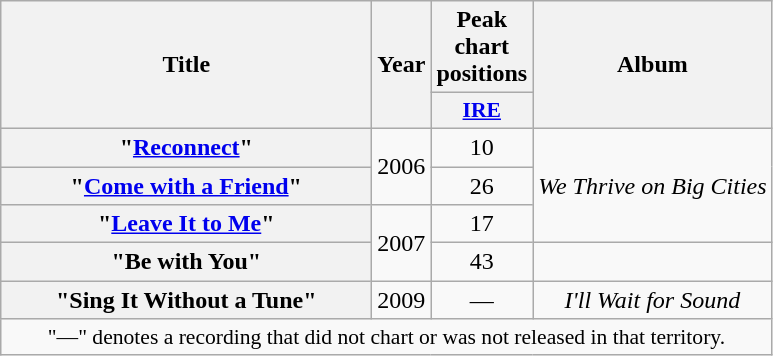<table class="wikitable plainrowheaders" style="text-align:center;">
<tr>
<th scope="col" rowspan="2" style="width:15em;">Title</th>
<th scope="col" rowspan="2">Year</th>
<th scope="col" colspan="1">Peak chart positions</th>
<th scope="col" rowspan="2">Album</th>
</tr>
<tr>
<th scope="col" style="width:2.5em;font-size:90%;"><a href='#'>IRE</a><br></th>
</tr>
<tr>
<th scope="row">"<a href='#'>Reconnect</a>"</th>
<td rowspan="2">2006</td>
<td>10</td>
<td rowspan="3"><em>We Thrive on Big Cities</em></td>
</tr>
<tr>
<th scope="row">"<a href='#'>Come with a Friend</a>"</th>
<td>26</td>
</tr>
<tr>
<th scope="row">"<a href='#'>Leave It to Me</a>"</th>
<td rowspan="2">2007</td>
<td>17</td>
</tr>
<tr>
<th scope="row">"Be with You"</th>
<td>43</td>
<td></td>
</tr>
<tr>
<th scope="row">"Sing It Without a Tune"</th>
<td>2009</td>
<td>—</td>
<td><em>I'll Wait for Sound</em></td>
</tr>
<tr>
<td colspan="14" style="font-size:90%">"—" denotes a recording that did not chart or was not released in that territory.</td>
</tr>
</table>
